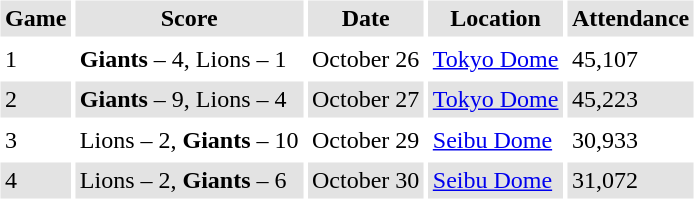<table border="0" cellspacing="3" cellpadding="3">
<tr style="background: #e3e3e3;">
<th>Game</th>
<th>Score</th>
<th>Date</th>
<th>Location</th>
<th>Attendance</th>
</tr>
<tr>
<td>1</td>
<td><strong>Giants</strong> – 4, Lions – 1</td>
<td>October 26</td>
<td><a href='#'>Tokyo Dome</a></td>
<td>45,107</td>
</tr>
<tr style="background: #e3e3e3;">
<td>2</td>
<td><strong>Giants</strong> – 9, Lions – 4</td>
<td>October 27</td>
<td><a href='#'>Tokyo Dome</a></td>
<td>45,223</td>
</tr>
<tr>
<td>3</td>
<td>Lions – 2, <strong>Giants</strong> – 10</td>
<td>October 29</td>
<td><a href='#'>Seibu Dome</a></td>
<td>30,933</td>
</tr>
<tr style="background: #e3e3e3;">
<td>4</td>
<td>Lions – 2, <strong>Giants</strong> – 6</td>
<td>October 30</td>
<td><a href='#'>Seibu Dome</a></td>
<td>31,072</td>
</tr>
</table>
